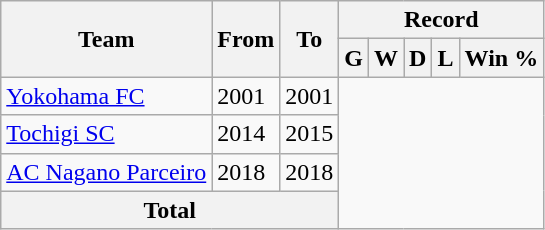<table class="wikitable" style="text-align: center">
<tr>
<th rowspan="2">Team</th>
<th rowspan="2">From</th>
<th rowspan="2">To</th>
<th colspan="5">Record</th>
</tr>
<tr>
<th>G</th>
<th>W</th>
<th>D</th>
<th>L</th>
<th>Win %</th>
</tr>
<tr>
<td align="left"><a href='#'>Yokohama FC</a></td>
<td align="left">2001</td>
<td align="left">2001<br></td>
</tr>
<tr>
<td align="left"><a href='#'>Tochigi SC</a></td>
<td align="left">2014</td>
<td align="left">2015<br></td>
</tr>
<tr>
<td align="left"><a href='#'>AC Nagano Parceiro</a></td>
<td align="left">2018</td>
<td align="left">2018<br></td>
</tr>
<tr>
<th colspan="3">Total<br></th>
</tr>
</table>
